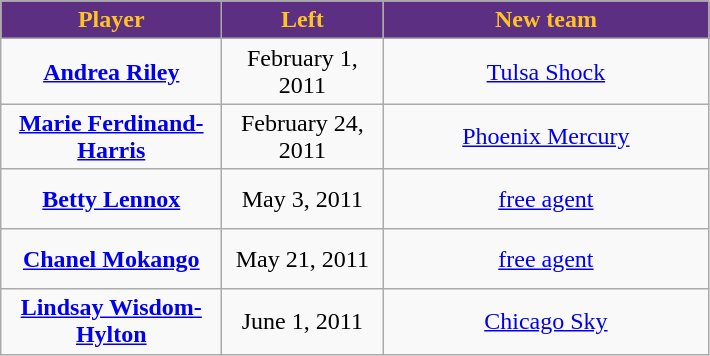<table class="wikitable" style="text-align: center">
<tr align="center"  bgcolor="#dddddd">
<td style="background:#5c2f83;color:#FFC322; width:140px"><strong>Player</strong></td>
<td style="background:#5c2f83;color:#FFC322; width:100px"><strong>Left</strong></td>
<td style="background:#5c2f83;color:#FFC322; width:210px"><strong>New team</strong></td>
</tr>
<tr style="height:40px">
<td><strong><a href='#'>Andrea Riley</a></strong></td>
<td>February 1, 2011</td>
<td><a href='#'>Tulsa Shock</a></td>
</tr>
<tr style="height:40px">
<td><strong><a href='#'>Marie Ferdinand-Harris</a></strong></td>
<td>February 24, 2011</td>
<td><a href='#'>Phoenix Mercury</a></td>
</tr>
<tr style="height:40px">
<td><strong><a href='#'>Betty Lennox</a></strong></td>
<td>May 3, 2011</td>
<td><a href='#'>free agent</a></td>
</tr>
<tr style="height:40px">
<td><strong><a href='#'>Chanel Mokango</a></strong></td>
<td>May 21, 2011</td>
<td><a href='#'>free agent</a></td>
</tr>
<tr style="height:40px">
<td><strong><a href='#'>Lindsay Wisdom-Hylton</a></strong></td>
<td>June 1, 2011</td>
<td><a href='#'>Chicago Sky</a></td>
</tr>
</table>
